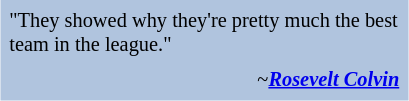<table class="toccolours" style="float: right; margin-left: 1em; margin-right: 2em; font-size: 85%; background:#b0c4de; width:20em;" cellspacing="5">
<tr>
<td style="text-align: left;">"They showed why they're pretty much the best team in the league."</td>
</tr>
<tr>
<td style="text-align: right;">~<strong><em><a href='#'>Rosevelt Colvin</a></em></strong></td>
</tr>
</table>
